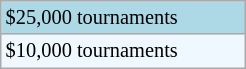<table class="wikitable" style="font-size:85%; width:13%;">
<tr style="background:lightblue;">
<td>$25,000 tournaments</td>
</tr>
<tr style="background:#f0f8ff;">
<td>$10,000 tournaments</td>
</tr>
</table>
